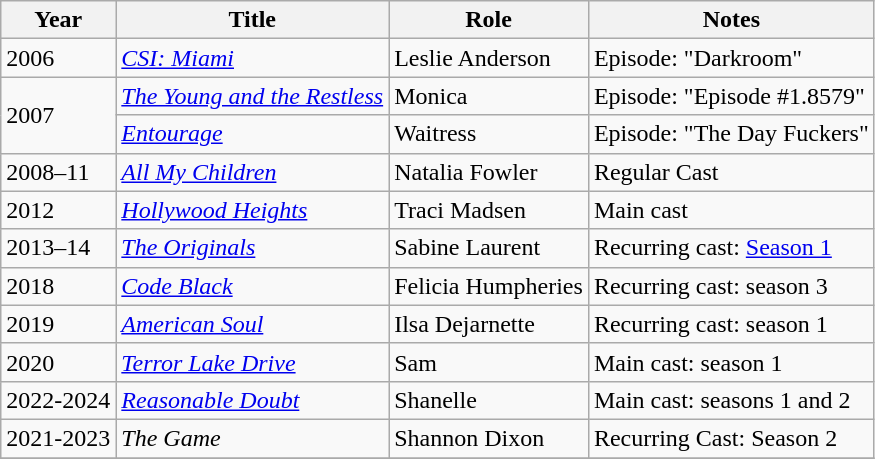<table class="wikitable">
<tr>
<th>Year</th>
<th>Title</th>
<th>Role</th>
<th>Notes</th>
</tr>
<tr>
<td>2006</td>
<td><em><a href='#'>CSI: Miami</a></em></td>
<td>Leslie Anderson</td>
<td>Episode: "Darkroom"</td>
</tr>
<tr>
<td rowspan="2">2007</td>
<td><em><a href='#'>The Young and the Restless</a></em></td>
<td>Monica</td>
<td>Episode: "Episode #1.8579"</td>
</tr>
<tr>
<td><em><a href='#'>Entourage</a></em></td>
<td>Waitress</td>
<td>Episode: "The Day Fuckers"</td>
</tr>
<tr>
<td>2008–11</td>
<td><em><a href='#'>All My Children</a></em></td>
<td>Natalia Fowler</td>
<td>Regular Cast</td>
</tr>
<tr>
<td>2012</td>
<td><em><a href='#'>Hollywood Heights</a></em></td>
<td>Traci Madsen</td>
<td>Main cast</td>
</tr>
<tr>
<td>2013–14</td>
<td><em><a href='#'>The Originals</a></em></td>
<td>Sabine Laurent</td>
<td>Recurring cast: <a href='#'>Season 1</a></td>
</tr>
<tr>
<td>2018</td>
<td><em><a href='#'>Code Black</a></em></td>
<td>Felicia Humpheries</td>
<td>Recurring cast: season 3</td>
</tr>
<tr>
<td>2019</td>
<td><em><a href='#'>American Soul</a></em></td>
<td>Ilsa Dejarnette</td>
<td>Recurring cast: season 1</td>
</tr>
<tr>
<td>2020</td>
<td><em><a href='#'>Terror Lake Drive</a></em></td>
<td>Sam</td>
<td>Main cast: season 1</td>
</tr>
<tr>
<td>2022-2024</td>
<td><em><a href='#'>Reasonable Doubt</a></em></td>
<td>Shanelle</td>
<td>Main cast: seasons 1 and 2</td>
</tr>
<tr>
<td>2021-2023</td>
<td><em>The Game</em></td>
<td>Shannon Dixon</td>
<td>Recurring Cast: Season 2</td>
</tr>
<tr>
</tr>
</table>
